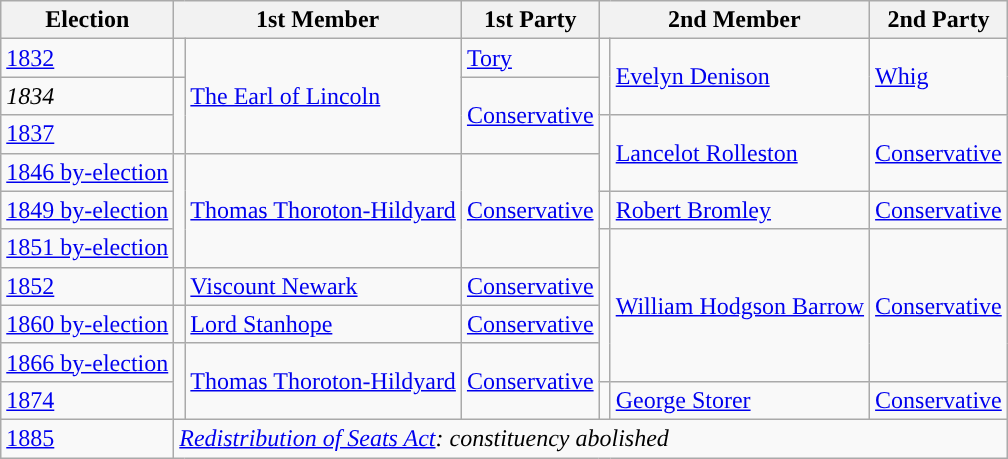<table class="wikitable">
<tr>
<th>Election</th>
<th colspan="2">1st Member</th>
<th>1st Party</th>
<th colspan="2">2nd Member</th>
<th>2nd Party</th>
</tr>
<tr>
<td><a href='#'>1832</a></td>
<td style="color:inherit;background-color: "></td>
<td rowspan="3"><a href='#'>The Earl of Lincoln</a></td>
<td><a href='#'>Tory</a></td>
<td rowspan="2" style="color:inherit;background-color: "></td>
<td rowspan="2"><a href='#'>Evelyn Denison</a></td>
<td rowspan="2"><a href='#'>Whig</a></td>
</tr>
<tr>
<td><em>1834</em></td>
<td rowspan="2" style="color:inherit;background-color: "></td>
<td rowspan="2"><a href='#'>Conservative</a></td>
</tr>
<tr>
<td><a href='#'>1837</a></td>
<td rowspan="2" style="color:inherit;background-color: "></td>
<td rowspan="2"><a href='#'>Lancelot Rolleston</a></td>
<td rowspan="2"><a href='#'>Conservative</a></td>
</tr>
<tr>
<td><a href='#'>1846 by-election</a></td>
<td rowspan="3" style="color:inherit;background-color: "></td>
<td rowspan="3"><a href='#'>Thomas Thoroton-Hildyard</a></td>
<td rowspan="3"><a href='#'>Conservative</a></td>
</tr>
<tr>
<td><a href='#'>1849 by-election</a></td>
<td style="color:inherit;background-color: "></td>
<td><a href='#'>Robert Bromley</a></td>
<td><a href='#'>Conservative</a></td>
</tr>
<tr>
<td><a href='#'>1851 by-election</a></td>
<td rowspan="4" style="color:inherit;background-color: "></td>
<td rowspan="4"><a href='#'>William Hodgson Barrow</a></td>
<td rowspan="4"><a href='#'>Conservative</a></td>
</tr>
<tr>
<td><a href='#'>1852</a></td>
<td style="color:inherit;background-color: "></td>
<td><a href='#'>Viscount Newark</a></td>
<td><a href='#'>Conservative</a></td>
</tr>
<tr>
<td><a href='#'>1860 by-election</a></td>
<td style="color:inherit;background-color: "></td>
<td><a href='#'>Lord Stanhope</a></td>
<td><a href='#'>Conservative</a></td>
</tr>
<tr>
<td><a href='#'>1866 by-election</a></td>
<td rowspan="2" style="color:inherit;background-color: "></td>
<td rowspan="2"><a href='#'>Thomas Thoroton-Hildyard</a></td>
<td rowspan="2"><a href='#'>Conservative</a></td>
</tr>
<tr>
<td><a href='#'>1874</a></td>
<td style="color:inherit;background-color: "></td>
<td><a href='#'>George Storer</a></td>
<td><a href='#'>Conservative</a></td>
</tr>
<tr>
<td><a href='#'>1885</a></td>
<td colspan="6"><em><a href='#'>Redistribution of Seats Act</a>: constituency abolished</em></td>
</tr>
</table>
